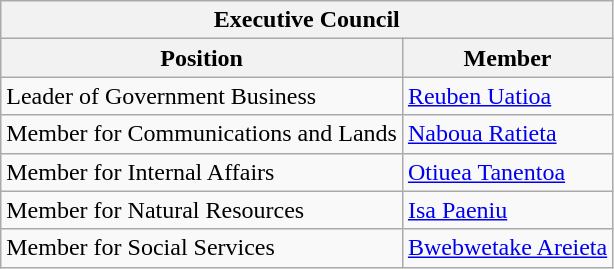<table class=wikitable>
<tr>
<th colspan=2>Executive Council</th>
</tr>
<tr>
<th>Position</th>
<th>Member</th>
</tr>
<tr>
<td>Leader of Government Business</td>
<td><a href='#'>Reuben Uatioa</a></td>
</tr>
<tr>
<td>Member for Communications and Lands</td>
<td><a href='#'>Naboua Ratieta</a></td>
</tr>
<tr>
<td>Member for Internal Affairs</td>
<td><a href='#'>Otiuea Tanentoa</a></td>
</tr>
<tr>
<td>Member for Natural Resources</td>
<td><a href='#'>Isa Paeniu</a></td>
</tr>
<tr>
<td>Member for Social Services</td>
<td><a href='#'>Bwebwetake Areieta</a></td>
</tr>
</table>
